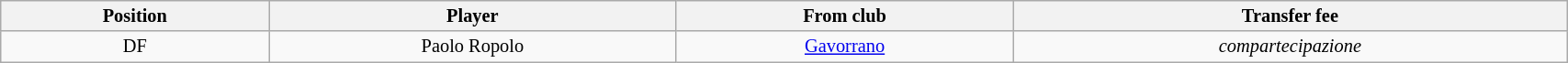<table class="wikitable sortable" style="width:90%; text-align:center; font-size:85%; text-align:centre;">
<tr>
<th><strong>Position</strong></th>
<th><strong>Player</strong></th>
<th><strong>From club</strong></th>
<th><strong>Transfer fee</strong></th>
</tr>
<tr>
<td>DF</td>
<td>Paolo Ropolo</td>
<td><a href='#'>Gavorrano</a></td>
<td><em>compartecipazione</em></td>
</tr>
</table>
